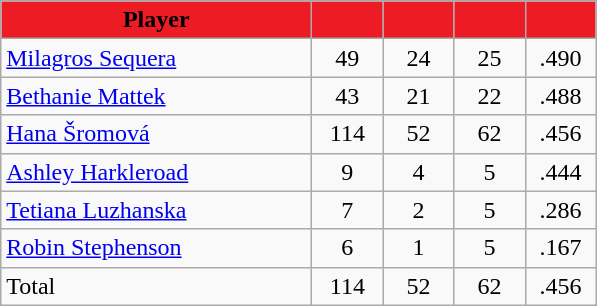<table class="wikitable" style="text-align:center">
<tr>
<th style="background:#ED1C24; color:black" width="200px">Player</th>
<th style="background:#ED1C24; color:black" width="40px"></th>
<th style="background:#ED1C24; color:black" width="40px"></th>
<th style="background:#ED1C24; color:black" width="40px"></th>
<th style="background:#ED1C24; color:black" width="40px"></th>
</tr>
<tr>
<td style="text-align:left"><a href='#'>Milagros Sequera</a></td>
<td>49</td>
<td>24</td>
<td>25</td>
<td>.490</td>
</tr>
<tr>
<td style="text-align:left"><a href='#'>Bethanie Mattek</a></td>
<td>43</td>
<td>21</td>
<td>22</td>
<td>.488</td>
</tr>
<tr>
<td style="text-align:left"><a href='#'>Hana Šromová</a></td>
<td>114</td>
<td>52</td>
<td>62</td>
<td>.456</td>
</tr>
<tr>
<td style="text-align:left"><a href='#'>Ashley Harkleroad</a></td>
<td>9</td>
<td>4</td>
<td>5</td>
<td>.444</td>
</tr>
<tr>
<td style="text-align:left"><a href='#'>Tetiana Luzhanska</a></td>
<td>7</td>
<td>2</td>
<td>5</td>
<td>.286</td>
</tr>
<tr>
<td style="text-align:left"><a href='#'>Robin Stephenson</a></td>
<td>6</td>
<td>1</td>
<td>5</td>
<td>.167</td>
</tr>
<tr>
<td style="text-align:left">Total</td>
<td>114</td>
<td>52</td>
<td>62</td>
<td>.456</td>
</tr>
</table>
